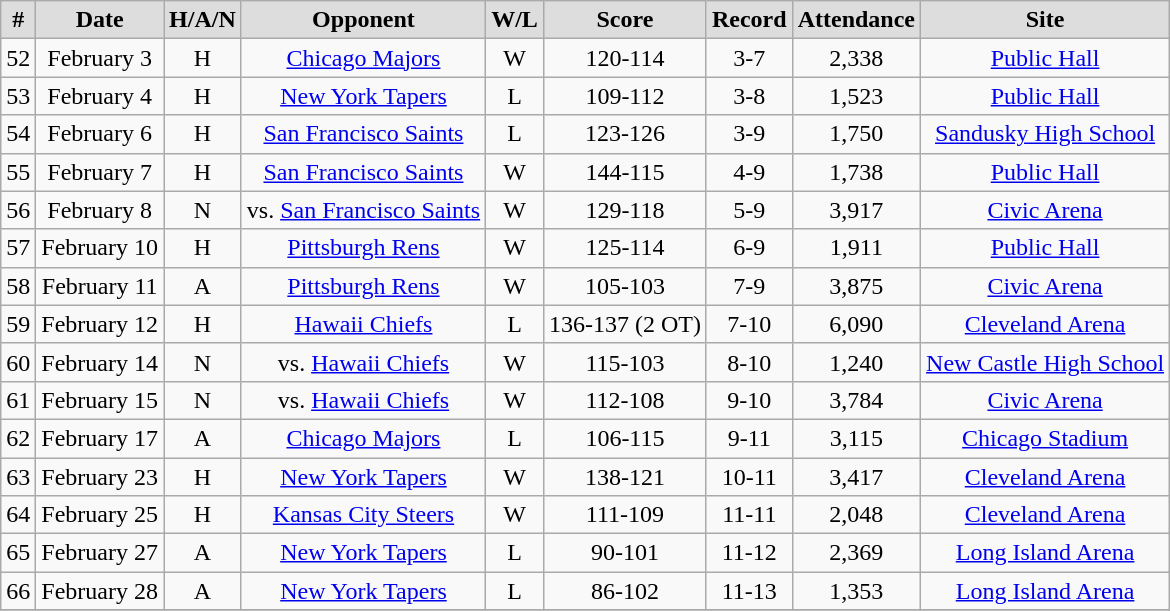<table class="wikitable" style="text-align:center">
<tr>
<th style="background:#dddddd;">#</th>
<th style="background:#dddddd;">Date</th>
<th style="background:#dddddd;">H/A/N</th>
<th style="background:#dddddd;">Opponent</th>
<th style="background:#dddddd;">W/L</th>
<th style="background:#dddddd;">Score</th>
<th style="background:#dddddd;">Record</th>
<th style="background:#dddddd;">Attendance</th>
<th style="background:#dddddd;">Site</th>
</tr>
<tr align="center"    bgcolor="">
<td>52</td>
<td>February 3</td>
<td>H</td>
<td><a href='#'>Chicago Majors</a></td>
<td>W</td>
<td>120-114</td>
<td>3-7</td>
<td>2,338</td>
<td><a href='#'>Public Hall</a></td>
</tr>
<tr align="center"    bgcolor="">
<td>53</td>
<td>February 4</td>
<td>H</td>
<td><a href='#'>New York Tapers</a></td>
<td>L</td>
<td>109-112</td>
<td>3-8</td>
<td>1,523</td>
<td><a href='#'>Public Hall</a></td>
</tr>
<tr align="center"    bgcolor="">
<td>54</td>
<td>February 6</td>
<td>H</td>
<td><a href='#'>San Francisco Saints</a></td>
<td>L</td>
<td>123-126</td>
<td>3-9</td>
<td>1,750</td>
<td><a href='#'>Sandusky High School</a></td>
</tr>
<tr align="center"    bgcolor="">
<td>55</td>
<td>February 7</td>
<td>H</td>
<td><a href='#'>San Francisco Saints</a></td>
<td>W</td>
<td>144-115</td>
<td>4-9</td>
<td>1,738</td>
<td><a href='#'>Public Hall</a></td>
</tr>
<tr align="center"    bgcolor="">
<td>56</td>
<td>February 8</td>
<td>N</td>
<td>vs. <a href='#'>San Francisco Saints</a></td>
<td>W</td>
<td>129-118</td>
<td>5-9</td>
<td>3,917</td>
<td><a href='#'>Civic Arena</a></td>
</tr>
<tr align="center"    bgcolor="">
<td>57</td>
<td>February 10</td>
<td>H</td>
<td><a href='#'>Pittsburgh Rens</a></td>
<td>W</td>
<td>125-114</td>
<td>6-9</td>
<td>1,911</td>
<td><a href='#'>Public Hall</a></td>
</tr>
<tr align="center"    bgcolor="">
<td>58</td>
<td>February 11</td>
<td>A</td>
<td><a href='#'>Pittsburgh Rens</a></td>
<td>W</td>
<td>105-103</td>
<td>7-9</td>
<td>3,875</td>
<td><a href='#'>Civic Arena</a></td>
</tr>
<tr align="center"    bgcolor="">
<td>59</td>
<td>February 12</td>
<td>H</td>
<td><a href='#'>Hawaii Chiefs</a></td>
<td>L</td>
<td>136-137 (2 OT)</td>
<td>7-10</td>
<td>6,090</td>
<td><a href='#'>Cleveland Arena</a></td>
</tr>
<tr align="center"    bgcolor="">
<td>60</td>
<td>February 14</td>
<td>N</td>
<td>vs. <a href='#'>Hawaii Chiefs</a></td>
<td>W</td>
<td>115-103</td>
<td>8-10</td>
<td>1,240</td>
<td><a href='#'>New Castle High School</a></td>
</tr>
<tr align="center"    bgcolor="">
<td>61</td>
<td>February 15</td>
<td>N</td>
<td>vs. <a href='#'>Hawaii Chiefs</a></td>
<td>W</td>
<td>112-108</td>
<td>9-10</td>
<td>3,784</td>
<td><a href='#'>Civic Arena</a></td>
</tr>
<tr align="center"    bgcolor="">
<td>62</td>
<td>February 17</td>
<td>A</td>
<td><a href='#'>Chicago Majors</a></td>
<td>L</td>
<td>106-115</td>
<td>9-11</td>
<td>3,115</td>
<td><a href='#'>Chicago Stadium</a></td>
</tr>
<tr align="center"    bgcolor="">
<td>63</td>
<td>February 23</td>
<td>H</td>
<td><a href='#'>New York Tapers</a></td>
<td>W</td>
<td>138-121</td>
<td>10-11</td>
<td>3,417</td>
<td><a href='#'>Cleveland Arena</a></td>
</tr>
<tr align="center"    bgcolor="">
<td>64</td>
<td>February 25</td>
<td>H</td>
<td><a href='#'>Kansas City Steers</a></td>
<td>W</td>
<td>111-109</td>
<td>11-11</td>
<td>2,048</td>
<td><a href='#'>Cleveland Arena</a></td>
</tr>
<tr align="center"    bgcolor="">
<td>65</td>
<td>February 27</td>
<td>A</td>
<td><a href='#'>New York Tapers</a></td>
<td>L</td>
<td>90-101</td>
<td>11-12</td>
<td>2,369</td>
<td><a href='#'>Long Island Arena</a></td>
</tr>
<tr align="center"    bgcolor="">
<td>66</td>
<td>February 28</td>
<td>A</td>
<td><a href='#'>New York Tapers</a></td>
<td>L</td>
<td>86-102</td>
<td>11-13</td>
<td>1,353</td>
<td><a href='#'>Long Island Arena</a></td>
</tr>
<tr align="center"    bgcolor="">
</tr>
</table>
